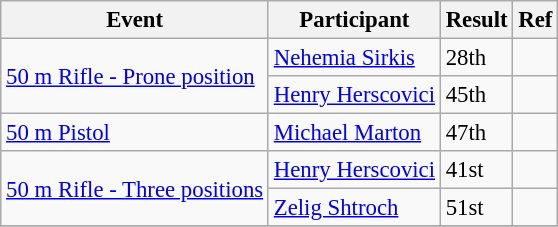<table class="wikitable" style="font-size: 95%;">
<tr>
<th>Event</th>
<th>Participant</th>
<th>Result</th>
<th>Ref</th>
</tr>
<tr>
<td rowspan="2"><a href='#'>50 m Rifle - Prone position</a></td>
<td><a href='#'>Nehemia Sirkis</a></td>
<td>28th</td>
<td></td>
</tr>
<tr>
<td><a href='#'>Henry Herscovici</a></td>
<td>45th</td>
<td></td>
</tr>
<tr>
<td><a href='#'>50 m Pistol</a></td>
<td><a href='#'>Michael Marton</a></td>
<td>47th</td>
<td></td>
</tr>
<tr>
<td rowspan="2"><a href='#'>50 m Rifle - Three positions</a></td>
<td><a href='#'>Henry Herscovici</a></td>
<td>41st</td>
<td></td>
</tr>
<tr>
<td><a href='#'>Zelig Shtroch</a></td>
<td>51st</td>
<td></td>
</tr>
<tr>
</tr>
</table>
